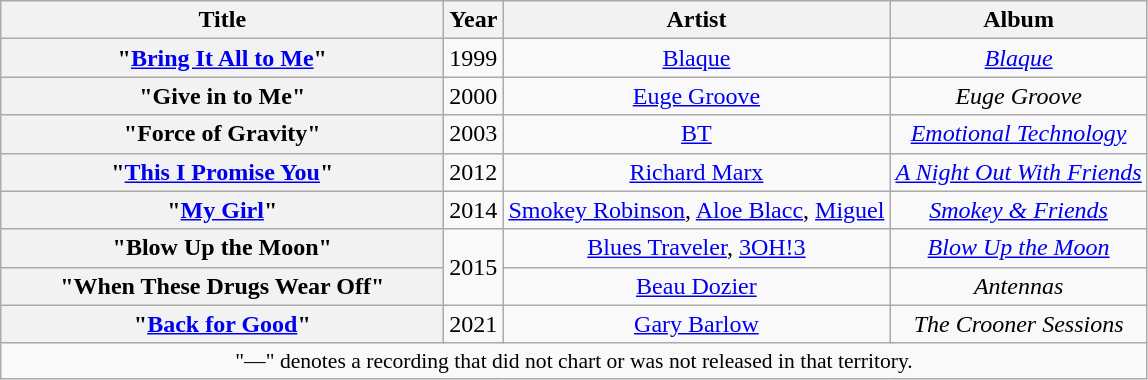<table class="wikitable plainrowheaders" style="text-align:center;">
<tr>
<th scope="col" style="width:18em;">Title</th>
<th scope="col">Year</th>
<th>Artist</th>
<th scope="col">Album</th>
</tr>
<tr>
<th scope="row">"<a href='#'>Bring It All to Me</a>"</th>
<td>1999</td>
<td><a href='#'>Blaque</a></td>
<td><em><a href='#'>Blaque</a></em></td>
</tr>
<tr>
<th scope="row">"Give in to Me"</th>
<td rowspan="1">2000</td>
<td><a href='#'>Euge Groove</a></td>
<td rowspan="1"><em>Euge Groove</em></td>
</tr>
<tr>
<th scope="row">"Force of Gravity"</th>
<td rowspan="1">2003</td>
<td><a href='#'>BT</a></td>
<td><em><a href='#'>Emotional Technology</a></em></td>
</tr>
<tr>
<th scope="row">"<a href='#'>This I Promise You</a>"</th>
<td>2012</td>
<td><a href='#'>Richard Marx</a></td>
<td><em><a href='#'>A Night Out With Friends</a></em></td>
</tr>
<tr>
<th scope="row">"<a href='#'>My Girl</a>"</th>
<td rowspan="1">2014</td>
<td><a href='#'>Smokey Robinson</a>, <a href='#'>Aloe Blacc</a>, <a href='#'>Miguel</a></td>
<td rowspan="1"><em><a href='#'>Smokey & Friends</a></em></td>
</tr>
<tr>
<th scope="row">"Blow Up the Moon"</th>
<td rowspan="2">2015</td>
<td><a href='#'>Blues Traveler</a>, <a href='#'>3OH!3</a></td>
<td rowspan="1"><em><a href='#'>Blow Up the Moon</a></em></td>
</tr>
<tr>
<th scope="row">"When These Drugs Wear Off"</th>
<td><a href='#'>Beau Dozier</a></td>
<td rowspan="1"><em>Antennas</em></td>
</tr>
<tr>
<th scope="row">"<a href='#'>Back for Good</a>"</th>
<td>2021</td>
<td><a href='#'>Gary Barlow</a></td>
<td><em>The Crooner Sessions</em></td>
</tr>
<tr>
<td colspan="6" style="font-size:90%">"—" denotes a recording that did not chart or was not released in that territory.</td>
</tr>
</table>
